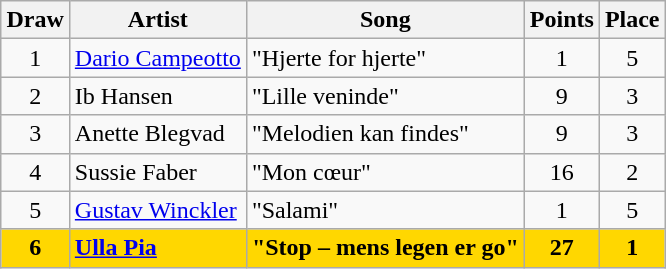<table class="sortable wikitable" style="margin: 1em auto 1em auto; text-align:center">
<tr>
<th>Draw</th>
<th>Artist</th>
<th>Song</th>
<th>Points</th>
<th>Place</th>
</tr>
<tr>
<td>1</td>
<td align="left"><a href='#'>Dario Campeotto</a></td>
<td align="left">"Hjerte for hjerte"</td>
<td>1</td>
<td>5</td>
</tr>
<tr>
<td>2</td>
<td align="left">Ib Hansen</td>
<td align="left">"Lille veninde"</td>
<td>9</td>
<td>3</td>
</tr>
<tr>
<td>3</td>
<td align="left">Anette Blegvad</td>
<td align="left">"Melodien kan findes"</td>
<td>9</td>
<td>3</td>
</tr>
<tr>
<td>4</td>
<td align="left">Sussie Faber</td>
<td align="left">"Mon cœur"</td>
<td>16</td>
<td>2</td>
</tr>
<tr>
<td>5</td>
<td align="left"><a href='#'>Gustav Winckler</a></td>
<td align="left">"Salami"</td>
<td>1</td>
<td>5</td>
</tr>
<tr style="font-weight:bold; background:gold;">
<td>6</td>
<td align="left"><a href='#'>Ulla Pia</a></td>
<td align="left">"Stop – mens legen er go"</td>
<td>27</td>
<td>1</td>
</tr>
</table>
